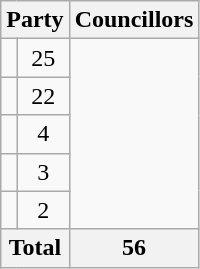<table class="wikitable">
<tr>
<th colspan=2>Party</th>
<th>Councillors</th>
</tr>
<tr>
<td></td>
<td align=center>25</td>
</tr>
<tr>
<td></td>
<td align=center>22</td>
</tr>
<tr>
<td></td>
<td align=center>4</td>
</tr>
<tr>
<td></td>
<td align=center>3</td>
</tr>
<tr>
<td></td>
<td align=center>2</td>
</tr>
<tr>
<th colspan=2>Total</th>
<th align=center>56</th>
</tr>
</table>
